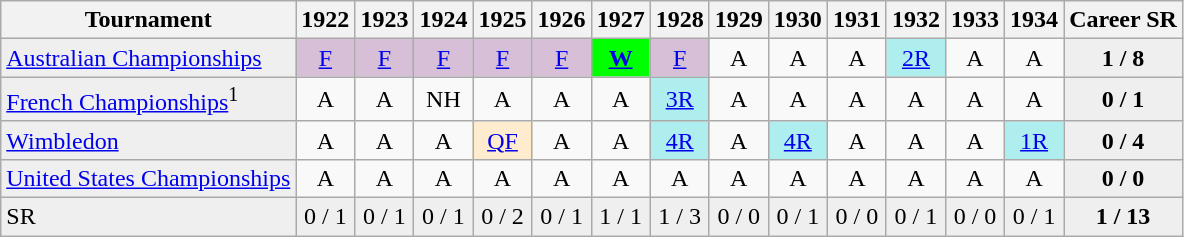<table class="wikitable">
<tr>
<th>Tournament</th>
<th>1922</th>
<th>1923</th>
<th>1924</th>
<th>1925</th>
<th>1926</th>
<th>1927</th>
<th>1928</th>
<th>1929</th>
<th>1930</th>
<th>1931</th>
<th>1932</th>
<th>1933</th>
<th>1934</th>
<th>Career SR</th>
</tr>
<tr>
<td style="background:#EFEFEF;"><a href='#'>Australian Championships</a></td>
<td align="center" style="background:#D8BFD8;"><a href='#'>F</a></td>
<td align="center" style="background:#D8BFD8;"><a href='#'>F</a></td>
<td align="center" style="background:#D8BFD8;"><a href='#'>F</a></td>
<td align="center" style="background:#D8BFD8;"><a href='#'>F</a></td>
<td align="center" style="background:#D8BFD8;"><a href='#'>F</a></td>
<td align="center" style="background:#00ff00;"><strong><a href='#'>W</a></strong></td>
<td align="center" style="background:#D8BFD8;"><a href='#'>F</a></td>
<td align="center">A</td>
<td align="center">A</td>
<td align="center">A</td>
<td align="center" style="background:#afeeee;"><a href='#'>2R</a></td>
<td align="center">A</td>
<td align="center">A</td>
<td align="center" style="background:#EFEFEF;"><strong>1 / 8</strong></td>
</tr>
<tr>
<td style="background:#EFEFEF;"><a href='#'>French Championships</a><sup>1</sup></td>
<td align="center">A</td>
<td align="center">A</td>
<td align="center">NH</td>
<td align="center">A</td>
<td align="center">A</td>
<td align="center">A</td>
<td align="center" style="background:#afeeee;"><a href='#'>3R</a></td>
<td align="center">A</td>
<td align="center">A</td>
<td align="center">A</td>
<td align="center">A</td>
<td align="center">A</td>
<td align="center">A</td>
<td align="center" style="background:#EFEFEF;"><strong>0 / 1</strong></td>
</tr>
<tr>
<td style="background:#EFEFEF;"><a href='#'>Wimbledon</a></td>
<td align="center">A</td>
<td align="center">A</td>
<td align="center">A</td>
<td align="center" style="background:#ffebcd;"><a href='#'>QF</a></td>
<td align="center">A</td>
<td align="center">A</td>
<td align="center" style="background:#afeeee;"><a href='#'>4R</a></td>
<td align="center">A</td>
<td align="center" style="background:#afeeee;"><a href='#'>4R</a></td>
<td align="center">A</td>
<td align="center">A</td>
<td align="center">A</td>
<td align="center" style="background:#afeeee;"><a href='#'>1R</a></td>
<td align="center" style="background:#EFEFEF;"><strong>0 / 4</strong></td>
</tr>
<tr>
<td style="background:#EFEFEF;"><a href='#'>United States Championships</a></td>
<td align="center">A</td>
<td align="center">A</td>
<td align="center">A</td>
<td align="center">A</td>
<td align="center">A</td>
<td align="center">A</td>
<td align="center">A</td>
<td align="center">A</td>
<td align="center">A</td>
<td align="center">A</td>
<td align="center">A</td>
<td align="center">A</td>
<td align="center">A</td>
<td align="center" style="background:#EFEFEF;"><strong>0 / 0</strong></td>
</tr>
<tr>
<td style="background:#EFEFEF;">SR</td>
<td align="center" style="background:#EFEFEF;">0 / 1</td>
<td align="center" style="background:#EFEFEF;">0 / 1</td>
<td align="center" style="background:#EFEFEF;">0 / 1</td>
<td align="center" style="background:#EFEFEF;">0 / 2</td>
<td align="center" style="background:#EFEFEF;">0 / 1</td>
<td align="center" style="background:#EFEFEF;">1 / 1</td>
<td align="center" style="background:#EFEFEF;">1 / 3</td>
<td align="center" style="background:#EFEFEF;">0 / 0</td>
<td align="center" style="background:#EFEFEF;">0 / 1</td>
<td align="center" style="background:#EFEFEF;">0 / 0</td>
<td align="center" style="background:#EFEFEF;">0 / 1</td>
<td align="center" style="background:#EFEFEF;">0 / 0</td>
<td align="center" style="background:#EFEFEF;">0 / 1</td>
<td align="center" style="background:#EFEFEF;"><strong>1 / 13</strong></td>
</tr>
</table>
